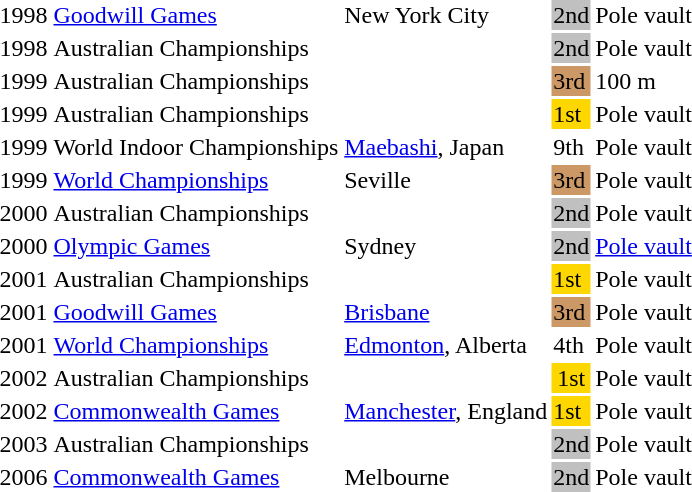<table>
<tr>
<td>1998</td>
<td><a href='#'>Goodwill Games</a></td>
<td>New York City</td>
<td bgcolor=silver>2nd</td>
<td>Pole vault</td>
</tr>
<tr>
<td>1998</td>
<td>Australian Championships</td>
<td></td>
<td bgcolor=silver>2nd</td>
<td>Pole vault</td>
</tr>
<tr>
<td>1999</td>
<td>Australian Championships</td>
<td></td>
<td bgcolor=cc9966>3rd</td>
<td>100 m</td>
</tr>
<tr>
<td>1999</td>
<td>Australian Championships</td>
<td></td>
<td bgcolor=gold>1st</td>
<td>Pole vault</td>
</tr>
<tr>
<td>1999</td>
<td>World Indoor Championships</td>
<td><a href='#'>Maebashi</a>, Japan</td>
<td>9th</td>
<td>Pole vault</td>
</tr>
<tr>
<td>1999</td>
<td><a href='#'>World Championships</a></td>
<td>Seville</td>
<td bgcolor=cc9966>3rd</td>
<td>Pole vault</td>
</tr>
<tr>
<td>2000</td>
<td>Australian Championships</td>
<td></td>
<td bgcolor=silver>2nd</td>
<td>Pole vault</td>
</tr>
<tr>
<td>2000</td>
<td><a href='#'>Olympic Games</a></td>
<td>Sydney</td>
<td bgcolor=silver>2nd</td>
<td><a href='#'>Pole vault</a></td>
</tr>
<tr>
<td>2001</td>
<td>Australian Championships</td>
<td></td>
<td bgcolor=gold>1st</td>
<td>Pole vault</td>
</tr>
<tr>
<td>2001</td>
<td><a href='#'>Goodwill Games</a></td>
<td><a href='#'>Brisbane</a></td>
<td bgcolor=cc9966>3rd</td>
<td>Pole vault</td>
</tr>
<tr>
<td>2001</td>
<td><a href='#'>World Championships</a></td>
<td><a href='#'>Edmonton</a>, Alberta</td>
<td>4th</td>
<td>Pole vault</td>
</tr>
<tr>
<td>2002</td>
<td>Australian Championships</td>
<td></td>
<td align="center" bgcolor=gold>1st</td>
<td>Pole vault</td>
</tr>
<tr>
<td>2002</td>
<td><a href='#'>Commonwealth Games</a></td>
<td><a href='#'>Manchester</a>, England</td>
<td bgcolor=gold>1st</td>
<td>Pole vault</td>
</tr>
<tr>
<td>2003</td>
<td>Australian Championships</td>
<td></td>
<td bgcolor=silver>2nd</td>
<td>Pole vault</td>
</tr>
<tr>
<td>2006</td>
<td><a href='#'>Commonwealth Games</a></td>
<td>Melbourne</td>
<td bgcolor=silver>2nd</td>
<td>Pole vault</td>
</tr>
</table>
